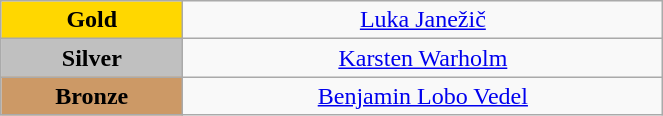<table class="wikitable" style="text-align:center; " width="35%">
<tr>
<td bgcolor="gold"><strong>Gold</strong></td>
<td><a href='#'>Luka Janežič</a><br>  <small><em></em></small></td>
</tr>
<tr>
<td bgcolor="silver"><strong>Silver</strong></td>
<td><a href='#'>Karsten Warholm</a><br>  <small><em></em></small></td>
</tr>
<tr>
<td bgcolor="CC9966"><strong>Bronze</strong></td>
<td><a href='#'>Benjamin Lobo Vedel</a><br>  <small><em></em></small></td>
</tr>
</table>
